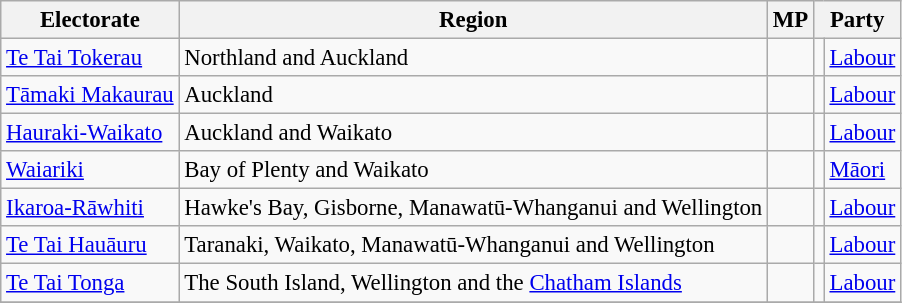<table style="font-size: 95%;" class="sortable wikitable">
<tr>
<th>Electorate</th>
<th>Region</th>
<th>MP</th>
<th colspan="2">Party</th>
</tr>
<tr>
<td><a href='#'>Te Tai Tokerau</a></td>
<td data-sort-value="1.5">Northland and Auckland</td>
<td></td>
<td></td>
<td><a href='#'>Labour</a></td>
</tr>
<tr>
<td><a href='#'>Tāmaki Makaurau</a></td>
<td data-sort-value="2">Auckland</td>
<td></td>
<td></td>
<td><a href='#'>Labour</a></td>
</tr>
<tr>
<td><a href='#'>Hauraki-Waikato</a></td>
<td data-sort-value="2.5">Auckland and Waikato</td>
<td></td>
<td></td>
<td><a href='#'>Labour</a></td>
</tr>
<tr>
<td><a href='#'>Waiariki</a></td>
<td data-sort-value="4">Bay of Plenty and Waikato</td>
<td></td>
<td></td>
<td><a href='#'>Māori</a></td>
</tr>
<tr>
<td><a href='#'>Ikaroa-Rāwhiti</a></td>
<td data-sort-value="8.5">Hawke's Bay, Gisborne, Manawatū-Whanganui and Wellington</td>
<td></td>
<td></td>
<td><a href='#'>Labour</a></td>
</tr>
<tr>
<td><a href='#'>Te Tai Hauāuru</a></td>
<td data-sort-value="7">Taranaki, Waikato, Manawatū-Whanganui and Wellington</td>
<td></td>
<td></td>
<td><a href='#'>Labour</a></td>
</tr>
<tr>
<td><a href='#'>Te Tai Tonga</a></td>
<td data-sort-value="14">The South Island, Wellington and the <a href='#'>Chatham Islands</a></td>
<td></td>
<td></td>
<td><a href='#'>Labour</a></td>
</tr>
<tr>
</tr>
</table>
